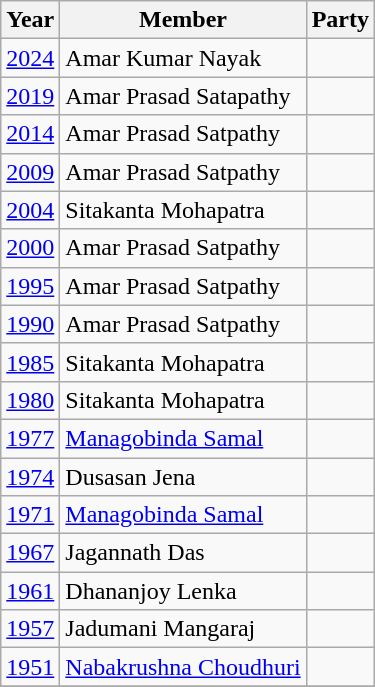<table class="wikitable sortable">
<tr>
<th>Year</th>
<th>Member</th>
<th colspan=2>Party</th>
</tr>
<tr>
<td><a href='#'>2024</a></td>
<td>Amar Kumar Nayak</td>
<td></td>
</tr>
<tr>
<td><a href='#'>2019</a></td>
<td>Amar Prasad Satapathy</td>
<td></td>
</tr>
<tr>
<td><a href='#'>2014</a></td>
<td>Amar Prasad Satpathy</td>
<td></td>
</tr>
<tr>
<td><a href='#'>2009</a></td>
<td>Amar Prasad Satpathy</td>
<td></td>
</tr>
<tr>
<td><a href='#'>2004</a></td>
<td>Sitakanta Mohapatra</td>
<td></td>
</tr>
<tr>
<td><a href='#'>2000</a></td>
<td>Amar Prasad Satpathy</td>
<td></td>
</tr>
<tr>
<td><a href='#'>1995</a></td>
<td>Amar Prasad Satpathy</td>
<td></td>
</tr>
<tr>
<td><a href='#'>1990</a></td>
<td>Amar Prasad Satpathy</td>
<td></td>
</tr>
<tr>
<td><a href='#'>1985</a></td>
<td>Sitakanta Mohapatra</td>
<td></td>
</tr>
<tr>
<td><a href='#'>1980</a></td>
<td>Sitakanta Mohapatra</td>
<td></td>
</tr>
<tr>
<td><a href='#'>1977</a></td>
<td><a href='#'>Managobinda Samal</a></td>
<td></td>
</tr>
<tr>
<td><a href='#'>1974</a></td>
<td>Dusasan Jena</td>
<td></td>
</tr>
<tr>
<td><a href='#'>1971</a></td>
<td><a href='#'>Managobinda Samal</a></td>
<td></td>
</tr>
<tr>
<td><a href='#'>1967</a></td>
<td>Jagannath Das</td>
<td></td>
</tr>
<tr>
<td><a href='#'>1961</a></td>
<td>Dhananjoy Lenka</td>
<td></td>
</tr>
<tr>
<td><a href='#'>1957</a></td>
<td>Jadumani Mangaraj</td>
<td></td>
</tr>
<tr>
<td><a href='#'>1951</a></td>
<td><a href='#'>Nabakrushna Choudhuri</a></td>
<td></td>
</tr>
<tr>
</tr>
</table>
